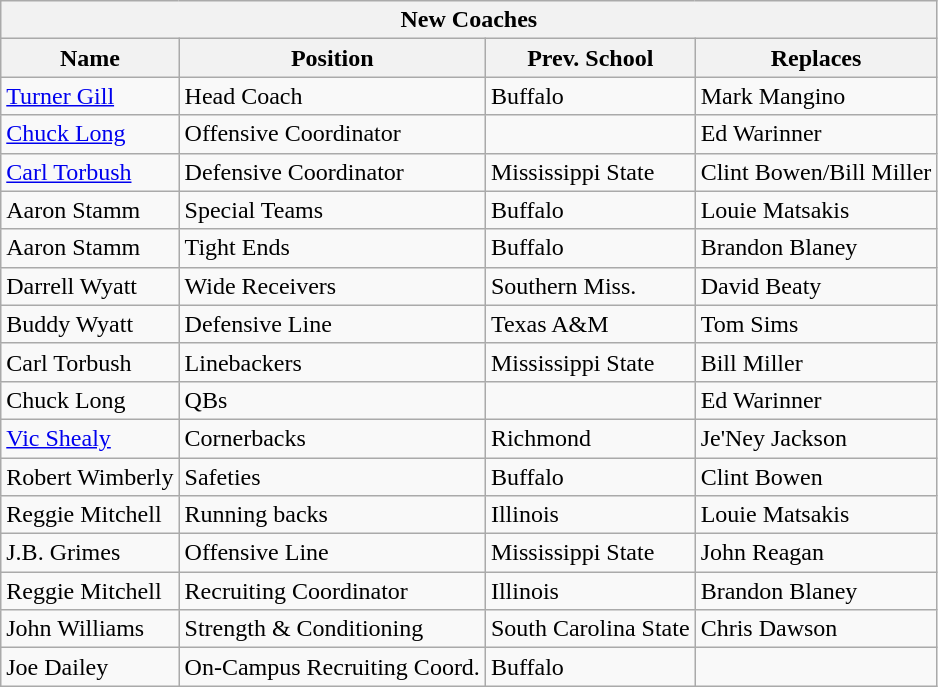<table class="wikitable">
<tr>
<th colspan=4>New Coaches</th>
</tr>
<tr>
<th>Name</th>
<th>Position</th>
<th>Prev. School</th>
<th>Replaces</th>
</tr>
<tr>
<td><a href='#'>Turner Gill</a></td>
<td>Head Coach</td>
<td>Buffalo</td>
<td>Mark Mangino</td>
</tr>
<tr>
<td><a href='#'>Chuck Long</a></td>
<td>Offensive Coordinator</td>
<td> </td>
<td>Ed Warinner</td>
</tr>
<tr>
<td><a href='#'>Carl Torbush</a></td>
<td>Defensive Coordinator</td>
<td>Mississippi State</td>
<td>Clint Bowen/Bill Miller</td>
</tr>
<tr>
<td>Aaron Stamm</td>
<td>Special Teams</td>
<td>Buffalo</td>
<td>Louie Matsakis</td>
</tr>
<tr>
<td>Aaron Stamm</td>
<td>Tight Ends</td>
<td>Buffalo</td>
<td>Brandon Blaney</td>
</tr>
<tr>
<td>Darrell Wyatt</td>
<td>Wide Receivers</td>
<td>Southern Miss.</td>
<td>David Beaty</td>
</tr>
<tr>
<td>Buddy Wyatt</td>
<td>Defensive Line</td>
<td>Texas A&M</td>
<td>Tom Sims</td>
</tr>
<tr>
<td>Carl Torbush</td>
<td>Linebackers</td>
<td>Mississippi State</td>
<td>Bill Miller</td>
</tr>
<tr>
<td>Chuck Long</td>
<td>QBs</td>
<td> </td>
<td>Ed Warinner</td>
</tr>
<tr>
<td><a href='#'>Vic Shealy</a></td>
<td>Cornerbacks</td>
<td>Richmond</td>
<td>Je'Ney Jackson</td>
</tr>
<tr>
<td>Robert Wimberly</td>
<td>Safeties</td>
<td>Buffalo</td>
<td>Clint Bowen</td>
</tr>
<tr>
<td>Reggie Mitchell</td>
<td>Running backs</td>
<td>Illinois</td>
<td>Louie Matsakis</td>
</tr>
<tr>
<td>J.B. Grimes</td>
<td>Offensive Line</td>
<td>Mississippi State</td>
<td>John Reagan</td>
</tr>
<tr>
<td>Reggie Mitchell</td>
<td>Recruiting Coordinator</td>
<td>Illinois</td>
<td>Brandon Blaney</td>
</tr>
<tr>
<td>John Williams</td>
<td>Strength & Conditioning</td>
<td>South Carolina State</td>
<td>Chris Dawson</td>
</tr>
<tr>
<td>Joe Dailey</td>
<td>On-Campus Recruiting Coord.</td>
<td>Buffalo</td>
<td> </td>
</tr>
</table>
